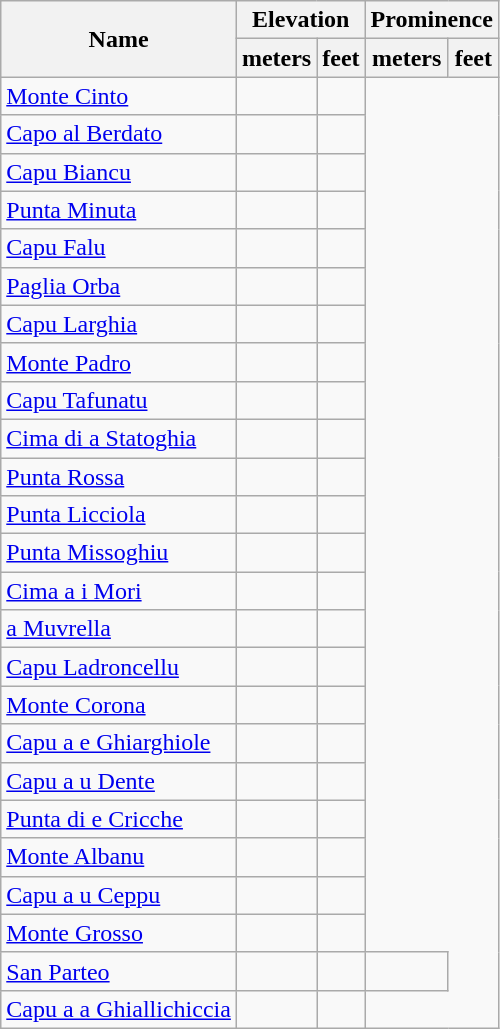<table class="wikitable sortable">
<tr>
<th rowspan=2>Name</th>
<th colspan=2>Elevation</th>
<th colspan=2>Prominence</th>
</tr>
<tr>
<th>meters</th>
<th>feet</th>
<th>meters</th>
<th>feet</th>
</tr>
<tr>
<td><a href='#'>Monte Cinto</a></td>
<td></td>
<td></td>
</tr>
<tr>
<td><a href='#'>Capo al Berdato</a></td>
<td></td>
<td></td>
</tr>
<tr>
<td><a href='#'>Capu Biancu</a></td>
<td></td>
<td></td>
</tr>
<tr>
<td><a href='#'>Punta Minuta</a></td>
<td></td>
<td></td>
</tr>
<tr>
<td><a href='#'>Capu Falu</a></td>
<td></td>
<td></td>
</tr>
<tr>
<td><a href='#'>Paglia Orba</a></td>
<td></td>
<td></td>
</tr>
<tr>
<td><a href='#'>Capu Larghia</a></td>
<td></td>
<td></td>
</tr>
<tr>
<td><a href='#'>Monte Padro</a></td>
<td></td>
<td></td>
</tr>
<tr>
<td><a href='#'>Capu Tafunatu</a></td>
<td></td>
<td></td>
</tr>
<tr>
<td><a href='#'>Cima di a Statoghia</a></td>
<td></td>
<td></td>
</tr>
<tr>
<td><a href='#'>Punta Rossa</a></td>
<td></td>
<td></td>
</tr>
<tr>
<td><a href='#'>Punta Licciola</a></td>
<td></td>
<td></td>
</tr>
<tr>
<td><a href='#'>Punta Missoghiu</a></td>
<td></td>
<td></td>
</tr>
<tr>
<td><a href='#'>Cima a i Mori</a></td>
<td></td>
<td></td>
</tr>
<tr>
<td><a href='#'>a Muvrella</a></td>
<td></td>
<td></td>
</tr>
<tr>
<td><a href='#'>Capu Ladroncellu</a></td>
<td></td>
<td></td>
</tr>
<tr>
<td><a href='#'>Monte Corona</a></td>
<td></td>
<td></td>
</tr>
<tr>
<td><a href='#'>Capu a e Ghiarghiole</a></td>
<td></td>
<td></td>
</tr>
<tr>
<td><a href='#'>Capu a u Dente</a></td>
<td></td>
<td></td>
</tr>
<tr>
<td><a href='#'>Punta di e Cricche</a></td>
<td></td>
<td></td>
</tr>
<tr>
<td><a href='#'>Monte Albanu</a></td>
<td></td>
<td></td>
</tr>
<tr>
<td><a href='#'>Capu a u Ceppu</a></td>
<td></td>
<td></td>
</tr>
<tr>
<td><a href='#'>Monte Grosso</a></td>
<td></td>
<td></td>
</tr>
<tr>
<td><a href='#'>San Parteo</a></td>
<td></td>
<td></td>
<td></td>
</tr>
<tr>
<td><a href='#'>Capu a a Ghiallichiccia</a></td>
<td></td>
<td></td>
</tr>
</table>
